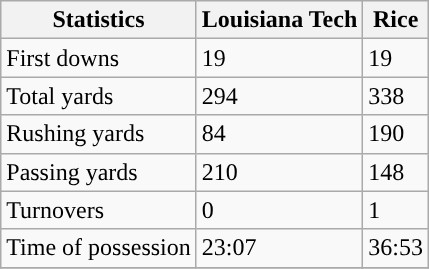<table class="wikitable" style="float: left;">
<tr>
<th>Statistics</th>
<th>Louisiana Tech</th>
<th>Rice</th>
</tr>
<tr>
<td>First downs</td>
<td>19</td>
<td>19</td>
</tr>
<tr>
<td>Total yards</td>
<td>294</td>
<td>338</td>
</tr>
<tr>
<td>Rushing yards</td>
<td>84</td>
<td>190</td>
</tr>
<tr>
<td>Passing yards</td>
<td>210</td>
<td>148</td>
</tr>
<tr>
<td>Turnovers</td>
<td>0</td>
<td>1</td>
</tr>
<tr>
<td>Time of possession</td>
<td>23:07</td>
<td>36:53</td>
</tr>
<tr>
</tr>
</table>
